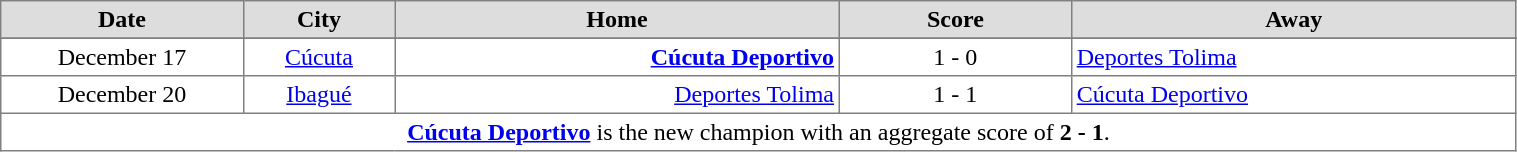<table border=1 style="border-collapse:collapse; font-size:100%;" cellpadding=3 cellspacing=0 width=80%>
<tr bgcolor=#DDDDDD align=center>
<th width=16%>Date</th>
<th width=10%>City</th>
<th width="150">Home</th>
<th width="75">Score</th>
<th width="150">Away</th>
</tr>
<tr bgcolor=#DDDDDD>
</tr>
<tr align=center bgcolor=#ffffff>
<td>December 17</td>
<td><a href='#'>Cúcuta</a></td>
<td style="text-align:right;"><strong><a href='#'>Cúcuta Deportivo</a></strong></td>
<td>1 - 0</td>
<td style="text-align:left;"><a href='#'>Deportes Tolima</a></td>
</tr>
<tr align=center bgcolor=#ffffff>
<td>December 20</td>
<td><a href='#'>Ibagué</a></td>
<td style="text-align:right;"><a href='#'>Deportes Tolima</a></td>
<td>1 - 1</td>
<td style="text-align:left;"><a href='#'>Cúcuta Deportivo</a></td>
</tr>
<tr align=center bgcolor=#ffffff>
<td colspan=5><strong><a href='#'>Cúcuta Deportivo</a></strong> is the new champion with an aggregate score of <strong>2 - 1</strong>.</td>
</tr>
</table>
